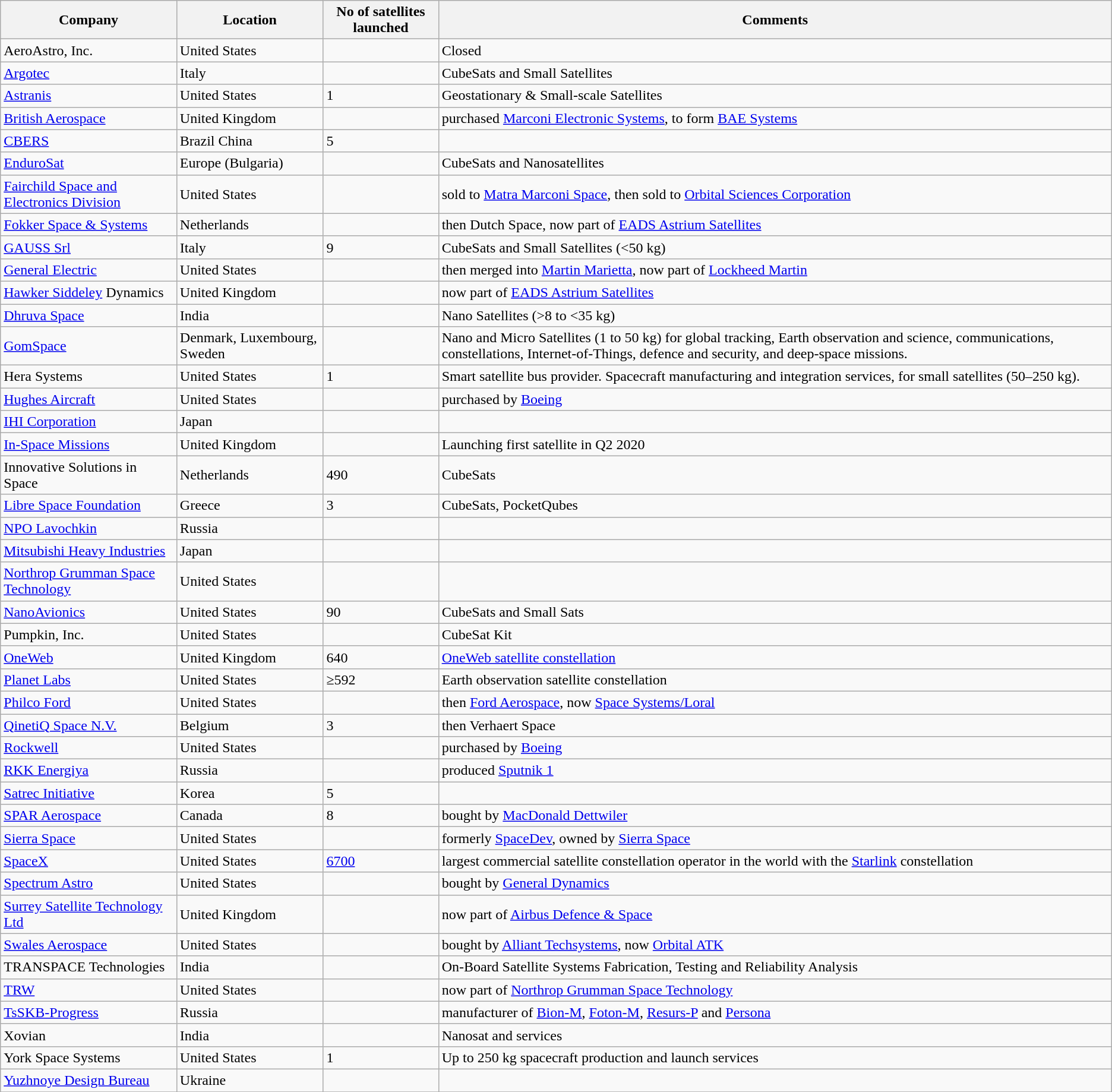<table class="wikitable sortable" border="1">
<tr>
<th>Company</th>
<th>Location</th>
<th>No of satellites launched</th>
<th>Comments</th>
</tr>
<tr>
<td>AeroAstro, Inc.</td>
<td>United States</td>
<td></td>
<td>Closed</td>
</tr>
<tr>
<td><a href='#'>Argotec</a></td>
<td>Italy</td>
<td></td>
<td>CubeSats and Small Satellites</td>
</tr>
<tr>
<td><a href='#'>Astranis</a></td>
<td>United States</td>
<td>1</td>
<td>Geostationary & Small-scale Satellites</td>
</tr>
<tr>
<td><a href='#'>British Aerospace</a></td>
<td>United Kingdom</td>
<td></td>
<td>purchased <a href='#'>Marconi Electronic Systems</a>, to form <a href='#'>BAE Systems</a></td>
</tr>
<tr>
<td><a href='#'>CBERS</a></td>
<td>Brazil China</td>
<td>5</td>
<td></td>
</tr>
<tr>
<td><a href='#'>EnduroSat</a></td>
<td>Europe (Bulgaria)</td>
<td></td>
<td>CubeSats and Nanosatellites</td>
</tr>
<tr>
<td><a href='#'>Fairchild Space and Electronics Division</a></td>
<td>United States</td>
<td></td>
<td>sold to <a href='#'>Matra Marconi Space</a>, then sold to <a href='#'>Orbital Sciences Corporation</a></td>
</tr>
<tr>
<td><a href='#'>Fokker Space & Systems</a></td>
<td>Netherlands</td>
<td></td>
<td>then Dutch Space, now part of <a href='#'>EADS Astrium Satellites</a></td>
</tr>
<tr>
<td><a href='#'>GAUSS Srl</a></td>
<td>Italy</td>
<td>9</td>
<td>CubeSats and Small Satellites (<50 kg)</td>
</tr>
<tr>
<td><a href='#'>General Electric</a></td>
<td>United States</td>
<td></td>
<td>then merged into <a href='#'>Martin Marietta</a>, now part of <a href='#'>Lockheed Martin</a></td>
</tr>
<tr>
<td><a href='#'>Hawker Siddeley</a> Dynamics</td>
<td>United Kingdom</td>
<td></td>
<td>now part of <a href='#'>EADS Astrium Satellites</a></td>
</tr>
<tr>
<td><a href='#'>Dhruva Space</a></td>
<td>India</td>
<td></td>
<td>Nano Satellites (>8 to <35 kg)</td>
</tr>
<tr>
<td><a href='#'>GomSpace</a></td>
<td>Denmark, Luxembourg, Sweden</td>
<td></td>
<td>Nano and Micro Satellites (1 to 50 kg) for global tracking, Earth observation and science, communications, constellations, Internet-of-Things, defence and security, and deep-space missions.</td>
</tr>
<tr>
<td>Hera Systems</td>
<td>United States</td>
<td>1</td>
<td>Smart satellite bus provider. Spacecraft manufacturing and integration services, for small satellites (50–250 kg).</td>
</tr>
<tr>
<td><a href='#'>Hughes Aircraft</a></td>
<td>United States</td>
<td></td>
<td>purchased by <a href='#'>Boeing</a></td>
</tr>
<tr>
<td><a href='#'>IHI Corporation</a></td>
<td>Japan</td>
<td></td>
<td></td>
</tr>
<tr>
<td><a href='#'>In-Space Missions</a></td>
<td>United Kingdom</td>
<td></td>
<td>Launching first satellite in Q2 2020</td>
</tr>
<tr>
<td>Innovative Solutions in Space</td>
<td>Netherlands</td>
<td>490</td>
<td>CubeSats</td>
</tr>
<tr>
<td><a href='#'>Libre Space Foundation</a></td>
<td>Greece</td>
<td>3</td>
<td>CubeSats, PocketQubes</td>
</tr>
<tr>
<td><a href='#'>NPO Lavochkin</a></td>
<td>Russia</td>
<td></td>
<td></td>
</tr>
<tr>
<td><a href='#'>Mitsubishi Heavy Industries</a></td>
<td>Japan</td>
<td></td>
<td></td>
</tr>
<tr>
<td><a href='#'>Northrop Grumman Space Technology</a></td>
<td>United States</td>
<td></td>
<td></td>
</tr>
<tr>
<td><a href='#'>NanoAvionics</a></td>
<td>United States</td>
<td>90</td>
<td>CubeSats and Small Sats</td>
</tr>
<tr>
<td>Pumpkin, Inc.</td>
<td>United States</td>
<td></td>
<td>CubeSat Kit</td>
</tr>
<tr>
<td><a href='#'>OneWeb</a></td>
<td>United Kingdom</td>
<td>640</td>
<td><a href='#'>OneWeb satellite constellation</a></td>
</tr>
<tr>
<td><a href='#'>Planet Labs</a></td>
<td>United States</td>
<td>≥592</td>
<td>Earth observation satellite constellation</td>
</tr>
<tr>
<td><a href='#'>Philco Ford</a></td>
<td>United States</td>
<td></td>
<td>then <a href='#'>Ford Aerospace</a>, now <a href='#'>Space Systems/Loral</a></td>
</tr>
<tr>
<td><a href='#'>QinetiQ Space N.V.</a></td>
<td>Belgium</td>
<td>3</td>
<td>then Verhaert Space</td>
</tr>
<tr>
<td><a href='#'>Rockwell</a></td>
<td>United States</td>
<td></td>
<td>purchased by <a href='#'>Boeing</a></td>
</tr>
<tr>
<td><a href='#'>RKK Energiya</a></td>
<td>Russia</td>
<td></td>
<td>produced <a href='#'>Sputnik 1</a></td>
</tr>
<tr>
<td><a href='#'>Satrec Initiative</a></td>
<td>Korea</td>
<td>5</td>
<td></td>
</tr>
<tr>
<td><a href='#'>SPAR Aerospace</a></td>
<td>Canada</td>
<td>8</td>
<td>bought by <a href='#'>MacDonald Dettwiler</a></td>
</tr>
<tr>
<td><a href='#'>Sierra Space</a></td>
<td>United States</td>
<td></td>
<td>formerly <a href='#'>SpaceDev</a>, owned by <a href='#'>Sierra Space</a></td>
</tr>
<tr>
<td><a href='#'>SpaceX</a></td>
<td>United States</td>
<td><a href='#'>6700</a></td>
<td>largest commercial satellite constellation operator in the world with the <a href='#'>Starlink</a> constellation</td>
</tr>
<tr>
<td><a href='#'>Spectrum Astro</a></td>
<td>United States</td>
<td></td>
<td>bought by <a href='#'>General Dynamics</a></td>
</tr>
<tr>
<td><a href='#'>Surrey Satellite Technology Ltd</a></td>
<td>United Kingdom</td>
<td></td>
<td>now part of <a href='#'>Airbus Defence & Space</a></td>
</tr>
<tr>
<td><a href='#'>Swales Aerospace</a></td>
<td>United States</td>
<td></td>
<td>bought by <a href='#'>Alliant Techsystems</a>, now <a href='#'>Orbital ATK</a></td>
</tr>
<tr>
<td>TRANSPACE Technologies</td>
<td>India</td>
<td></td>
<td>On-Board Satellite Systems Fabrication, Testing and Reliability Analysis</td>
</tr>
<tr>
<td><a href='#'>TRW</a></td>
<td>United States</td>
<td></td>
<td>now part of <a href='#'>Northrop Grumman Space Technology</a></td>
</tr>
<tr>
<td><a href='#'>TsSKB-Progress</a></td>
<td>Russia</td>
<td></td>
<td>manufacturer of <a href='#'>Bion-M</a>, <a href='#'>Foton-M</a>, <a href='#'>Resurs-P</a> and <a href='#'>Persona</a></td>
</tr>
<tr>
<td>Xovian</td>
<td>India</td>
<td></td>
<td>Nanosat and services</td>
</tr>
<tr>
<td>York Space Systems</td>
<td>United States</td>
<td>1</td>
<td>Up to 250 kg spacecraft production and launch services</td>
</tr>
<tr>
<td><a href='#'>Yuzhnoye Design Bureau</a></td>
<td>Ukraine</td>
<td></td>
<td></td>
</tr>
<tr>
</tr>
</table>
